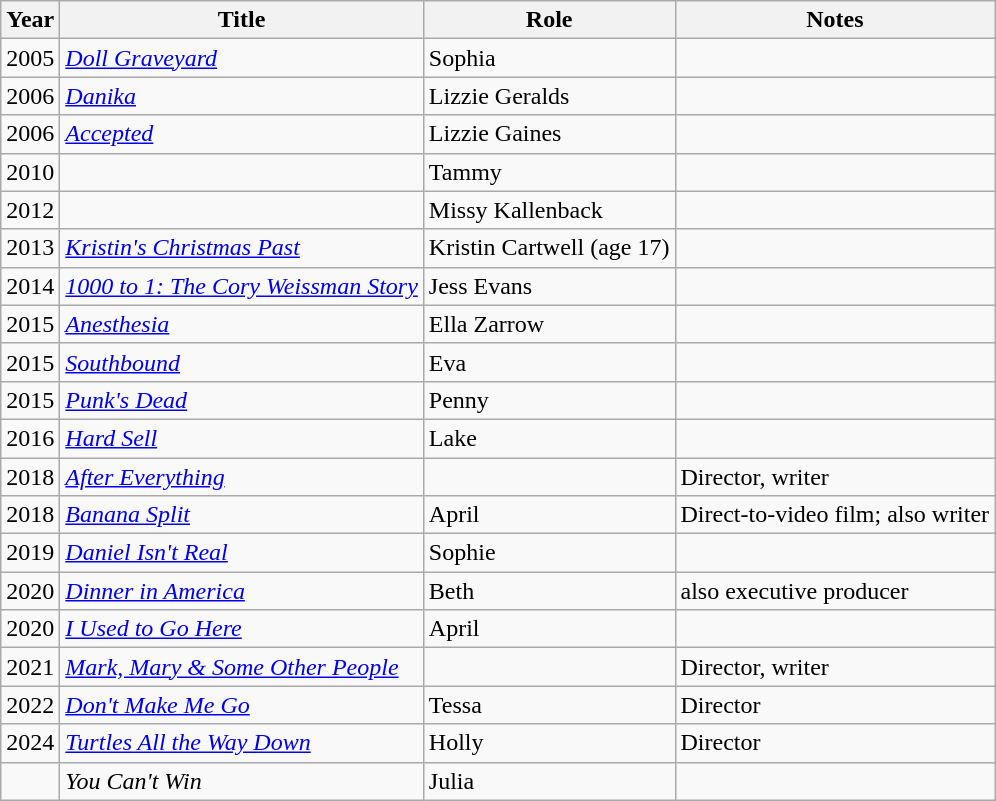<table class="wikitable sortable">
<tr>
<th>Year</th>
<th>Title</th>
<th>Role</th>
<th class="unsortable">Notes</th>
</tr>
<tr>
<td>2005</td>
<td><em><a href='#'>Doll Graveyard</a></em></td>
<td>Sophia</td>
<td></td>
</tr>
<tr>
<td>2006</td>
<td><em><a href='#'>Danika</a></em></td>
<td>Lizzie Geralds</td>
<td></td>
</tr>
<tr>
<td>2006</td>
<td><em><a href='#'>Accepted</a></em></td>
<td>Lizzie Gaines</td>
<td></td>
</tr>
<tr>
<td>2010</td>
<td><em></em></td>
<td>Tammy</td>
<td></td>
</tr>
<tr>
<td>2012</td>
<td><em></em></td>
<td>Missy Kallenback</td>
<td></td>
</tr>
<tr>
<td>2013</td>
<td><em><a href='#'>Kristin's Christmas Past</a></em></td>
<td>Kristin Cartwell (age 17)</td>
<td></td>
</tr>
<tr>
<td>2014</td>
<td><em><a href='#'>1000 to 1: The Cory Weissman Story</a></em></td>
<td>Jess Evans</td>
<td></td>
</tr>
<tr>
<td>2015</td>
<td><em><a href='#'>Anesthesia</a></em></td>
<td>Ella Zarrow</td>
<td></td>
</tr>
<tr>
<td>2015</td>
<td><em><a href='#'>Southbound</a></em></td>
<td>Eva</td>
<td></td>
</tr>
<tr>
<td>2015</td>
<td><em><a href='#'>Punk's Dead</a></em></td>
<td>Penny</td>
<td></td>
</tr>
<tr>
<td>2016</td>
<td><a href='#'><em>Hard Sell</em></a></td>
<td>Lake</td>
<td></td>
</tr>
<tr>
<td>2018</td>
<td><em><a href='#'>After Everything</a></em></td>
<td></td>
<td>Director, writer</td>
</tr>
<tr>
<td>2018</td>
<td><em><a href='#'>Banana Split</a></em></td>
<td>April</td>
<td>Direct-to-video film; also writer</td>
</tr>
<tr>
<td>2019</td>
<td><em><a href='#'>Daniel Isn't Real</a></em></td>
<td>Sophie</td>
<td></td>
</tr>
<tr>
<td>2020</td>
<td><em><a href='#'>Dinner in America</a></em></td>
<td>Beth</td>
<td>also executive producer</td>
</tr>
<tr>
<td>2020</td>
<td><em><a href='#'>I Used to Go Here</a></em></td>
<td>April</td>
<td></td>
</tr>
<tr>
<td>2021</td>
<td><em><a href='#'>Mark, Mary & Some Other People</a></em></td>
<td></td>
<td>Director, writer</td>
</tr>
<tr>
<td>2022</td>
<td><em><a href='#'>Don't Make Me Go</a></em></td>
<td>Tessa</td>
<td>Director</td>
</tr>
<tr>
<td>2024</td>
<td><em><a href='#'>Turtles All the Way Down</a></em></td>
<td>Holly</td>
<td>Director</td>
</tr>
<tr>
<td></td>
<td><em>You Can't Win</em></td>
<td>Julia</td>
<td></td>
</tr>
</table>
